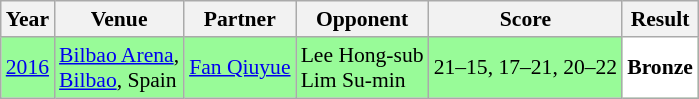<table class="sortable wikitable" style="font-size: 90%;">
<tr>
<th>Year</th>
<th>Venue</th>
<th>Partner</th>
<th>Opponent</th>
<th>Score</th>
<th>Result</th>
</tr>
<tr style="background:#98FB98">
<td align="center"><a href='#'>2016</a></td>
<td align="left"><a href='#'>Bilbao Arena</a>,<br><a href='#'>Bilbao</a>, Spain</td>
<td align="left"> <a href='#'>Fan Qiuyue</a></td>
<td align="left"> Lee Hong-sub<br> Lim Su-min</td>
<td align="left">21–15, 17–21, 20–22</td>
<td style="text-align:left; background:white"> <strong>Bronze</strong></td>
</tr>
</table>
